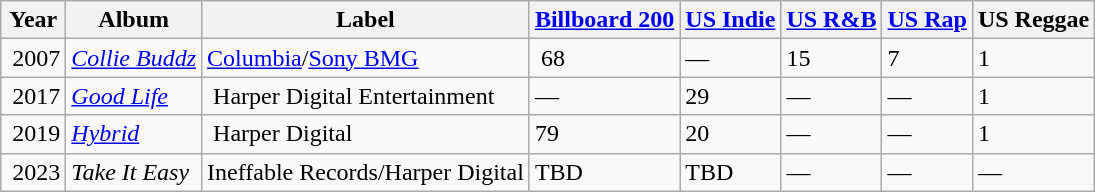<table class="wikitable">
<tr>
<th>Year</th>
<th>Album</th>
<th>Label</th>
<th><a href='#'>Billboard 200</a></th>
<th><a href='#'>US Indie</a></th>
<th><a href='#'>US R&B</a></th>
<th><a href='#'>US Rap</a></th>
<th>US Reggae</th>
</tr>
<tr>
<td> 2007</td>
<td><em><a href='#'>Collie Buddz</a></em></td>
<td><a href='#'>Columbia</a>/<a href='#'>Sony BMG</a></td>
<td> 68</td>
<td>—</td>
<td>15</td>
<td>7</td>
<td>1</td>
</tr>
<tr>
<td> 2017</td>
<td><em><a href='#'>Good Life</a></em></td>
<td> Harper Digital Entertainment</td>
<td>—</td>
<td>29</td>
<td>—</td>
<td>—</td>
<td>1</td>
</tr>
<tr>
<td> 2019</td>
<td><em><a href='#'>Hybrid</a></em></td>
<td> Harper Digital</td>
<td>79</td>
<td>20</td>
<td>—</td>
<td>—</td>
<td>1</td>
</tr>
<tr>
<td> 2023</td>
<td><em>Take It Easy</em></td>
<td>Ineffable Records/Harper Digital</td>
<td>TBD</td>
<td>TBD</td>
<td>—</td>
<td>—</td>
<td>—</td>
</tr>
</table>
